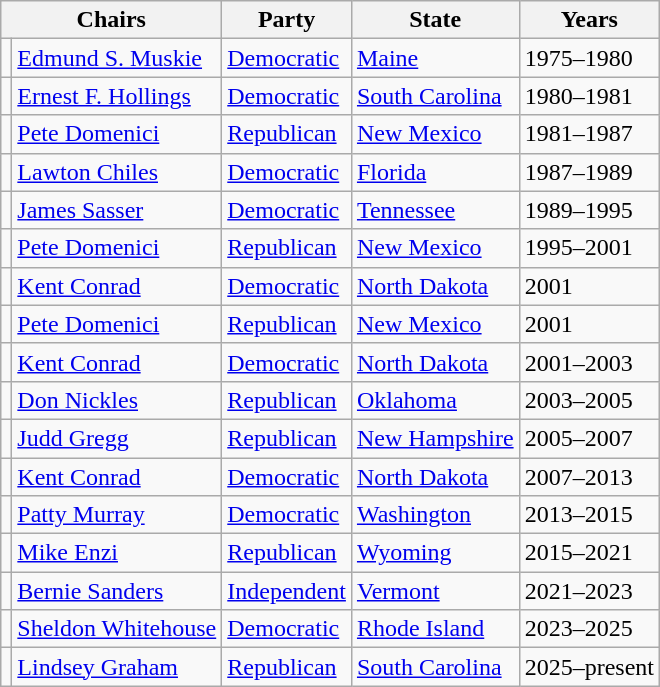<table class=wikitable>
<tr>
<th colspan=2>Chairs</th>
<th>Party</th>
<th>State</th>
<th>Years</th>
</tr>
<tr>
<td></td>
<td><a href='#'>Edmund S. Muskie</a></td>
<td><a href='#'>Democratic</a></td>
<td><a href='#'>Maine</a></td>
<td>1975–1980</td>
</tr>
<tr>
<td></td>
<td><a href='#'>Ernest F. Hollings</a></td>
<td><a href='#'>Democratic</a></td>
<td><a href='#'>South Carolina</a></td>
<td>1980–1981</td>
</tr>
<tr>
<td></td>
<td><a href='#'>Pete Domenici</a></td>
<td><a href='#'>Republican</a></td>
<td><a href='#'>New Mexico</a></td>
<td>1981–1987</td>
</tr>
<tr>
<td></td>
<td><a href='#'>Lawton Chiles</a></td>
<td><a href='#'>Democratic</a></td>
<td><a href='#'>Florida</a></td>
<td>1987–1989</td>
</tr>
<tr>
<td></td>
<td><a href='#'>James Sasser</a></td>
<td><a href='#'>Democratic</a></td>
<td><a href='#'>Tennessee</a></td>
<td>1989–1995</td>
</tr>
<tr>
<td></td>
<td><a href='#'>Pete Domenici</a></td>
<td><a href='#'>Republican</a></td>
<td><a href='#'>New Mexico</a></td>
<td>1995–2001</td>
</tr>
<tr>
<td></td>
<td><a href='#'>Kent Conrad</a></td>
<td><a href='#'>Democratic</a></td>
<td><a href='#'>North Dakota</a></td>
<td>2001</td>
</tr>
<tr>
<td></td>
<td><a href='#'>Pete Domenici</a></td>
<td><a href='#'>Republican</a></td>
<td><a href='#'>New Mexico</a></td>
<td>2001</td>
</tr>
<tr>
<td></td>
<td><a href='#'>Kent Conrad</a></td>
<td><a href='#'>Democratic</a></td>
<td><a href='#'>North Dakota</a></td>
<td>2001–2003</td>
</tr>
<tr>
<td></td>
<td><a href='#'>Don Nickles</a></td>
<td><a href='#'>Republican</a></td>
<td><a href='#'>Oklahoma</a></td>
<td>2003–2005</td>
</tr>
<tr>
<td></td>
<td><a href='#'>Judd Gregg</a></td>
<td><a href='#'>Republican</a></td>
<td><a href='#'>New Hampshire</a></td>
<td>2005–2007</td>
</tr>
<tr>
<td></td>
<td><a href='#'>Kent Conrad</a></td>
<td><a href='#'>Democratic</a></td>
<td><a href='#'>North Dakota</a></td>
<td>2007–2013</td>
</tr>
<tr>
<td></td>
<td><a href='#'>Patty Murray</a></td>
<td><a href='#'>Democratic</a></td>
<td><a href='#'>Washington</a></td>
<td>2013–2015</td>
</tr>
<tr>
<td></td>
<td><a href='#'>Mike Enzi</a></td>
<td><a href='#'>Republican</a></td>
<td><a href='#'>Wyoming</a></td>
<td>2015–2021</td>
</tr>
<tr>
<td></td>
<td><a href='#'>Bernie Sanders</a></td>
<td><a href='#'>Independent</a></td>
<td><a href='#'>Vermont</a></td>
<td>2021–2023</td>
</tr>
<tr>
<td></td>
<td><a href='#'>Sheldon Whitehouse</a></td>
<td><a href='#'>Democratic</a></td>
<td><a href='#'>Rhode Island</a></td>
<td>2023–2025</td>
</tr>
<tr>
<td></td>
<td><a href='#'>Lindsey Graham</a></td>
<td><a href='#'>Republican</a></td>
<td><a href='#'>South Carolina</a></td>
<td>2025–present</td>
</tr>
</table>
